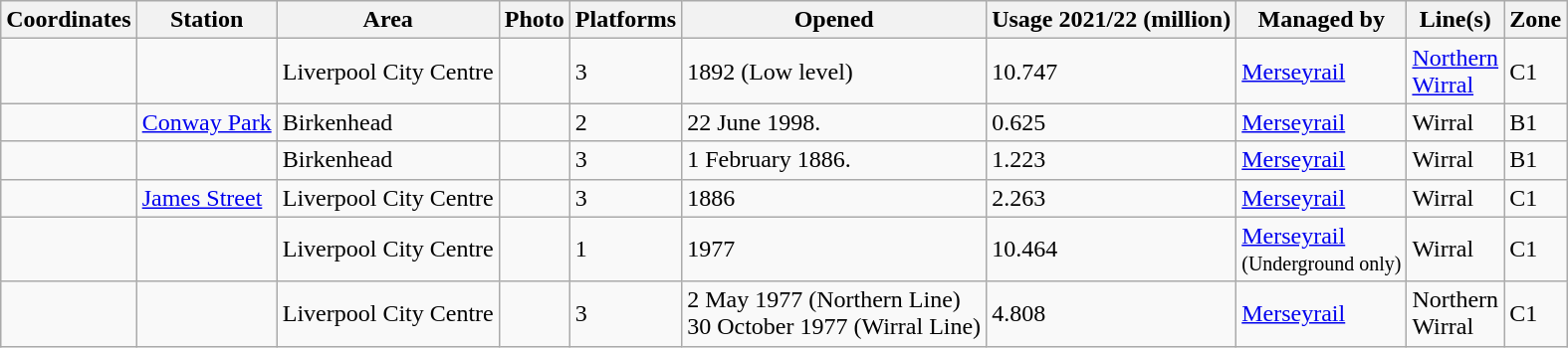<table class="wikitable">
<tr>
<th>Coordinates</th>
<th>Station</th>
<th>Area</th>
<th>Photo</th>
<th>Platforms</th>
<th>Opened</th>
<th>Usage 2021/22 (million)</th>
<th>Managed by</th>
<th>Line(s)</th>
<th>Zone</th>
</tr>
<tr>
<td></td>
<td></td>
<td>Liverpool City Centre</td>
<td></td>
<td>3</td>
<td>1892 (Low level)</td>
<td>10.747</td>
<td><a href='#'>Merseyrail</a></td>
<td><a href='#'>Northern</a><br><a href='#'>Wirral</a></td>
<td>C1</td>
</tr>
<tr>
<td></td>
<td><a href='#'>Conway Park</a></td>
<td>Birkenhead</td>
<td></td>
<td>2</td>
<td>22 June 1998.</td>
<td>0.625</td>
<td><a href='#'>Merseyrail</a></td>
<td>Wirral</td>
<td>B1</td>
</tr>
<tr>
<td></td>
<td></td>
<td>Birkenhead</td>
<td></td>
<td>3</td>
<td>1 February 1886.</td>
<td>1.223</td>
<td><a href='#'>Merseyrail</a></td>
<td>Wirral</td>
<td>B1</td>
</tr>
<tr>
<td></td>
<td><a href='#'>James Street</a></td>
<td>Liverpool City Centre</td>
<td></td>
<td>3</td>
<td>1886</td>
<td>2.263</td>
<td><a href='#'>Merseyrail</a></td>
<td>Wirral</td>
<td>C1</td>
</tr>
<tr>
<td></td>
<td></td>
<td>Liverpool City Centre</td>
<td></td>
<td>1</td>
<td>1977</td>
<td>10.464</td>
<td><a href='#'>Merseyrail</a><br><small>(Underground only)</small></td>
<td>Wirral</td>
<td>C1</td>
</tr>
<tr>
<td></td>
<td></td>
<td>Liverpool City Centre</td>
<td></td>
<td>3</td>
<td>2 May 1977 (Northern Line)<br>30 October 1977 (Wirral Line)</td>
<td>4.808</td>
<td><a href='#'>Merseyrail</a></td>
<td>Northern<br>Wirral</td>
<td>C1</td>
</tr>
</table>
